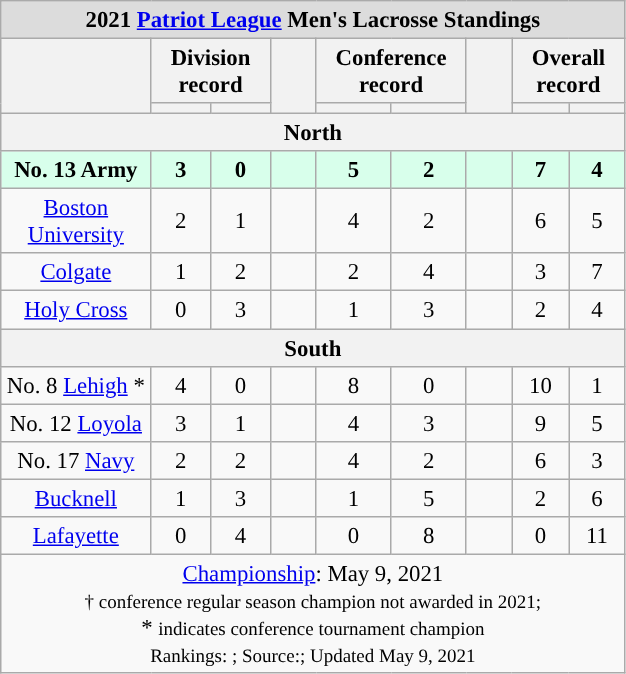<table class=wikitable style="text-align:center; font-size:95%;" width=33%>
<tr>
<th colspan="9" style="background-color: gainsboro">2021 <a href='#'>Patriot League</a> Men's Lacrosse Standings</th>
</tr>
<tr>
<th rowspan="2" width="15%"></th>
<th colspan="2">Division record</th>
<th rowspan="2" width="5%"></th>
<th colspan="2">Conference record</th>
<th rowspan="2" width="5%"></th>
<th colspan="2">Overall record</th>
</tr>
<tr>
<th width="5%"></th>
<th width="5%"></th>
<th width="5%"></th>
<th width="5%"></th>
<th width="5%"></th>
<th width="5%"></th>
</tr>
<tr>
<th colspan="9">North</th>
</tr>
<tr bgcolor=D8FFEB>
<td><strong>No. 13 Army</strong></td>
<td><strong>3</strong></td>
<td><strong>0</strong></td>
<td></td>
<td><strong>5</strong></td>
<td><strong>2</strong></td>
<td></td>
<td><strong>7</strong></td>
<td><strong>4</strong></td>
</tr>
<tr>
<td><a href='#'>Boston University</a></td>
<td>2</td>
<td>1</td>
<td></td>
<td>4</td>
<td>2</td>
<td></td>
<td>6</td>
<td>5</td>
</tr>
<tr>
<td><a href='#'>Colgate</a></td>
<td>1</td>
<td>2</td>
<td></td>
<td>2</td>
<td>4</td>
<td></td>
<td>3</td>
<td>7</td>
</tr>
<tr>
<td><a href='#'>Holy Cross</a></td>
<td>0</td>
<td>3</td>
<td></td>
<td>1</td>
<td>3</td>
<td></td>
<td>2</td>
<td>4</td>
</tr>
<tr>
<th colspan="9">South</th>
</tr>
<tr>
<td>No. 8 <a href='#'>Lehigh</a> *</td>
<td>4</td>
<td>0</td>
<td></td>
<td>8</td>
<td>0</td>
<td></td>
<td>10</td>
<td>1</td>
</tr>
<tr>
<td>No. 12 <a href='#'>Loyola</a></td>
<td>3</td>
<td>1</td>
<td></td>
<td>4</td>
<td>3</td>
<td></td>
<td>9</td>
<td>5</td>
</tr>
<tr>
<td>No. 17 <a href='#'>Navy</a></td>
<td>2</td>
<td>2</td>
<td></td>
<td>4</td>
<td>2</td>
<td></td>
<td>6</td>
<td>3</td>
</tr>
<tr>
<td><a href='#'>Bucknell</a></td>
<td>1</td>
<td>3</td>
<td></td>
<td>1</td>
<td>5</td>
<td></td>
<td>2</td>
<td>6</td>
</tr>
<tr>
<td><a href='#'>Lafayette</a></td>
<td>0</td>
<td>4</td>
<td></td>
<td>0</td>
<td>8</td>
<td></td>
<td>0</td>
<td>11</td>
</tr>
<tr>
<td colspan=9 style="text-align:center;"><a href='#'>Championship</a>: May 9, 2021<br><small>† conference regular season champion not awarded in 2021;</small><br> * <small>indicates conference tournament champion</small><br>
<small>Rankings: ; Source:; Updated May 9, 2021</small></td>
</tr>
</table>
